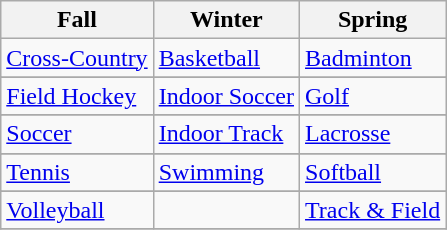<table class="wikitable">
<tr>
<th>Fall</th>
<th>Winter</th>
<th>Spring</th>
</tr>
<tr>
<td><a href='#'>Cross-Country</a></td>
<td><a href='#'>Basketball</a></td>
<td><a href='#'>Badminton</a></td>
</tr>
<tr>
</tr>
<tr>
<td><a href='#'>Field Hockey</a></td>
<td><a href='#'>Indoor Soccer</a></td>
<td><a href='#'>Golf</a></td>
</tr>
<tr>
</tr>
<tr>
<td><a href='#'>Soccer</a></td>
<td><a href='#'>Indoor Track</a></td>
<td><a href='#'>Lacrosse</a></td>
</tr>
<tr>
</tr>
<tr>
<td><a href='#'>Tennis</a></td>
<td><a href='#'>Swimming</a></td>
<td><a href='#'>Softball</a></td>
</tr>
<tr>
</tr>
<tr>
<td><a href='#'>Volleyball</a></td>
<td></td>
<td><a href='#'>Track & Field</a></td>
</tr>
<tr>
</tr>
</table>
